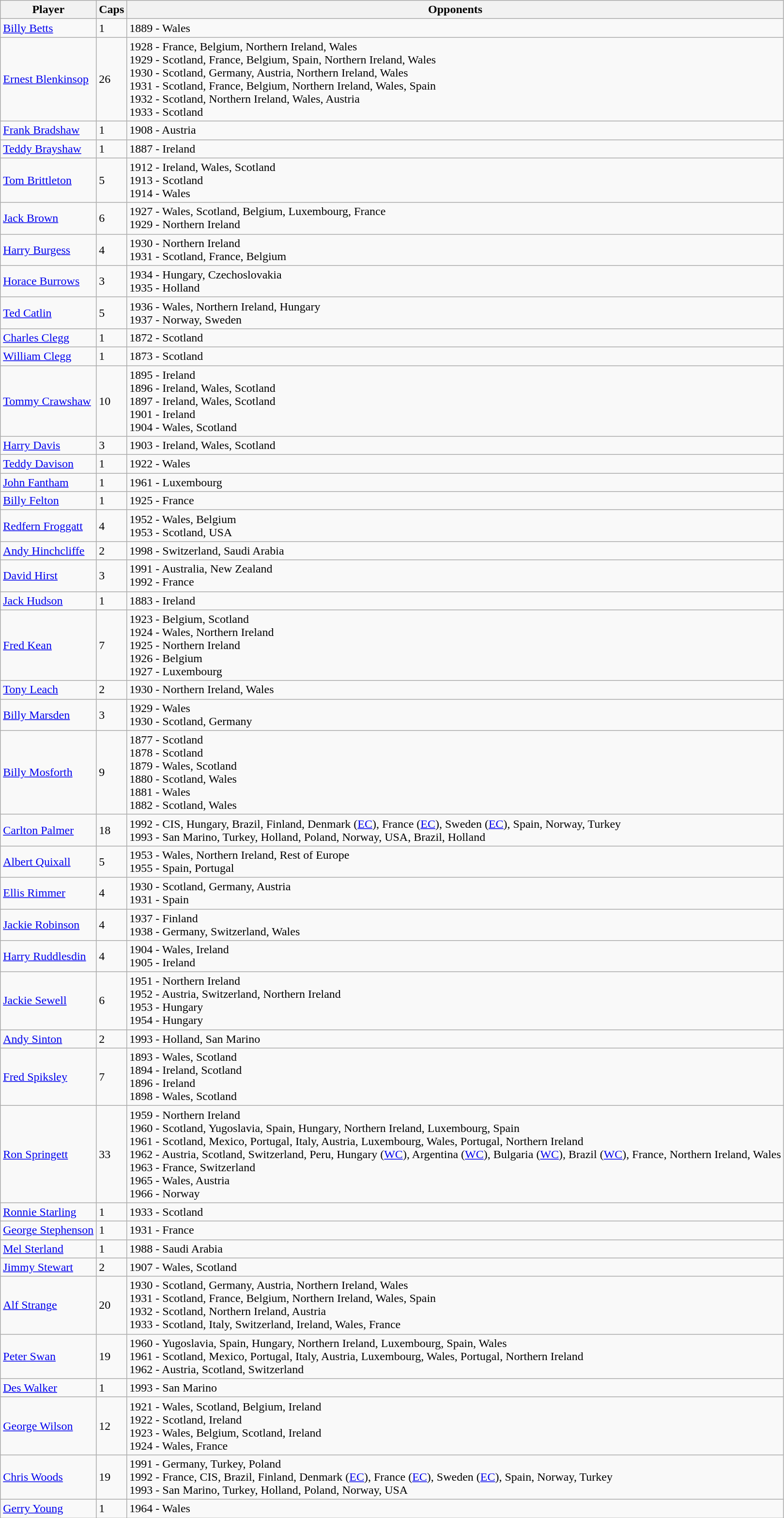<table class="wikitable">
<tr>
<th>Player</th>
<th>Caps</th>
<th>Opponents</th>
</tr>
<tr>
<td><a href='#'>Billy Betts</a></td>
<td>1</td>
<td>1889 - Wales</td>
</tr>
<tr>
<td><a href='#'>Ernest Blenkinsop</a></td>
<td>26</td>
<td>1928 - France, Belgium, Northern Ireland, Wales<br>1929 - Scotland, France, Belgium, Spain, Northern Ireland, Wales<br>1930 - Scotland, Germany, Austria, Northern Ireland, Wales<br>1931 - Scotland, France, Belgium, Northern Ireland, Wales, Spain<br>1932 - Scotland, Northern Ireland, Wales, Austria<br>1933 - Scotland</td>
</tr>
<tr>
<td><a href='#'>Frank Bradshaw</a></td>
<td>1</td>
<td>1908 - Austria</td>
</tr>
<tr>
<td><a href='#'>Teddy Brayshaw</a></td>
<td>1</td>
<td>1887 - Ireland</td>
</tr>
<tr>
<td><a href='#'>Tom Brittleton</a></td>
<td>5</td>
<td>1912 - Ireland, Wales, Scotland<br>1913 - Scotland<br>1914 - Wales</td>
</tr>
<tr>
<td><a href='#'>Jack Brown</a></td>
<td>6</td>
<td>1927 - Wales, Scotland, Belgium, Luxembourg, France<br>1929 - Northern Ireland</td>
</tr>
<tr>
<td><a href='#'>Harry Burgess</a></td>
<td>4</td>
<td>1930 - Northern Ireland<br>1931 - Scotland, France, Belgium</td>
</tr>
<tr>
<td><a href='#'>Horace Burrows</a></td>
<td>3</td>
<td>1934 - Hungary, Czechoslovakia<br>1935 - Holland</td>
</tr>
<tr>
<td><a href='#'>Ted Catlin</a></td>
<td>5</td>
<td>1936 - Wales, Northern Ireland, Hungary<br>1937 - Norway, Sweden</td>
</tr>
<tr>
<td><a href='#'>Charles Clegg</a></td>
<td>1</td>
<td>1872 - Scotland</td>
</tr>
<tr>
<td><a href='#'>William Clegg</a></td>
<td>1</td>
<td>1873 - Scotland</td>
</tr>
<tr>
<td><a href='#'>Tommy Crawshaw</a></td>
<td>10</td>
<td>1895 - Ireland<br>1896 - Ireland, Wales, Scotland<br>1897 - Ireland, Wales, Scotland<br>1901 - Ireland<br>1904 - Wales, Scotland</td>
</tr>
<tr>
<td><a href='#'>Harry Davis</a></td>
<td>3</td>
<td>1903 - Ireland, Wales, Scotland</td>
</tr>
<tr>
<td><a href='#'>Teddy Davison</a></td>
<td>1</td>
<td>1922 - Wales</td>
</tr>
<tr>
<td><a href='#'>John Fantham</a></td>
<td>1</td>
<td>1961 - Luxembourg</td>
</tr>
<tr>
<td><a href='#'>Billy Felton</a></td>
<td>1</td>
<td>1925 - France</td>
</tr>
<tr>
<td><a href='#'>Redfern Froggatt</a></td>
<td>4</td>
<td>1952 - Wales, Belgium<br>1953 - Scotland, USA</td>
</tr>
<tr>
<td><a href='#'>Andy Hinchcliffe</a></td>
<td>2</td>
<td>1998 - Switzerland, Saudi Arabia</td>
</tr>
<tr>
<td><a href='#'>David Hirst</a></td>
<td>3</td>
<td>1991 - Australia, New Zealand<br>1992 - France</td>
</tr>
<tr>
<td><a href='#'>Jack Hudson</a></td>
<td>1</td>
<td>1883 - Ireland</td>
</tr>
<tr>
<td><a href='#'>Fred Kean</a></td>
<td>7</td>
<td>1923 - Belgium, Scotland<br>1924 - Wales, Northern Ireland<br>1925 - Northern Ireland<br>1926 - Belgium<br>1927 - Luxembourg</td>
</tr>
<tr>
<td><a href='#'>Tony Leach</a></td>
<td>2</td>
<td>1930 - Northern Ireland, Wales</td>
</tr>
<tr>
<td><a href='#'>Billy Marsden</a></td>
<td>3</td>
<td>1929 - Wales<br>1930 - Scotland, Germany</td>
</tr>
<tr>
<td><a href='#'>Billy Mosforth</a></td>
<td>9</td>
<td>1877 - Scotland<br>1878 - Scotland<br>1879 - Wales, Scotland<br>1880 - Scotland, Wales<br>1881 - Wales<br>1882 - Scotland, Wales</td>
</tr>
<tr>
<td><a href='#'>Carlton Palmer</a></td>
<td>18</td>
<td>1992 - CIS, Hungary, Brazil, Finland, Denmark (<a href='#'>EC</a>), France (<a href='#'>EC</a>), Sweden (<a href='#'>EC</a>), Spain, Norway, Turkey<br>1993 - San Marino, Turkey, Holland, Poland, Norway, USA, Brazil, Holland</td>
</tr>
<tr>
<td><a href='#'>Albert Quixall</a></td>
<td>5</td>
<td>1953 - Wales, Northern Ireland, Rest of Europe<br>1955 - Spain, Portugal</td>
</tr>
<tr>
<td><a href='#'>Ellis Rimmer</a></td>
<td>4</td>
<td>1930 - Scotland, Germany, Austria<br>1931 - Spain</td>
</tr>
<tr>
<td><a href='#'>Jackie Robinson</a></td>
<td>4</td>
<td>1937 - Finland<br>1938 - Germany, Switzerland, Wales</td>
</tr>
<tr>
<td><a href='#'>Harry Ruddlesdin</a></td>
<td>4</td>
<td>1904 - Wales, Ireland<br>1905 - Ireland</td>
</tr>
<tr>
<td><a href='#'>Jackie Sewell</a></td>
<td>6</td>
<td>1951 - Northern Ireland<br>1952 - Austria, Switzerland, Northern Ireland<br>1953 - Hungary<br>1954 - Hungary</td>
</tr>
<tr>
<td><a href='#'>Andy Sinton</a></td>
<td>2</td>
<td>1993 - Holland, San Marino</td>
</tr>
<tr>
<td><a href='#'>Fred Spiksley</a></td>
<td>7</td>
<td>1893 - Wales, Scotland<br>1894 - Ireland, Scotland<br>1896 - Ireland<br>1898 - Wales, Scotland</td>
</tr>
<tr>
<td><a href='#'>Ron Springett</a></td>
<td>33</td>
<td>1959 - Northern Ireland<br>1960 - Scotland, Yugoslavia, Spain, Hungary, Northern Ireland, Luxembourg, Spain<br>1961 - Scotland, Mexico, Portugal, Italy, Austria, Luxembourg, Wales, Portugal, Northern Ireland<br>1962 - Austria, Scotland, Switzerland, Peru, Hungary (<a href='#'>WC</a>), Argentina (<a href='#'>WC</a>), Bulgaria (<a href='#'>WC</a>), Brazil (<a href='#'>WC</a>), France, Northern Ireland, Wales<br>1963 - France, Switzerland<br>1965 - Wales, Austria<br>1966 - Norway</td>
</tr>
<tr>
<td><a href='#'>Ronnie Starling</a></td>
<td>1</td>
<td>1933 - Scotland</td>
</tr>
<tr>
<td><a href='#'>George Stephenson</a></td>
<td>1</td>
<td>1931 - France</td>
</tr>
<tr>
<td><a href='#'>Mel Sterland</a></td>
<td>1</td>
<td>1988 - Saudi Arabia</td>
</tr>
<tr>
<td><a href='#'>Jimmy Stewart</a></td>
<td>2</td>
<td>1907 - Wales, Scotland</td>
</tr>
<tr>
<td><a href='#'>Alf Strange</a></td>
<td>20</td>
<td>1930 - Scotland, Germany, Austria, Northern Ireland, Wales<br>1931 - Scotland, France, Belgium, Northern Ireland, Wales, Spain<br>1932 - Scotland, Northern Ireland, Austria<br>1933 - Scotland, Italy, Switzerland, Ireland, Wales, France</td>
</tr>
<tr>
<td><a href='#'>Peter Swan</a></td>
<td>19</td>
<td>1960 - Yugoslavia, Spain, Hungary, Northern Ireland, Luxembourg, Spain, Wales<br>1961 - Scotland, Mexico, Portugal, Italy, Austria, Luxembourg, Wales, Portugal, Northern Ireland<br>1962 - Austria, Scotland, Switzerland</td>
</tr>
<tr>
<td><a href='#'>Des Walker</a></td>
<td>1</td>
<td>1993 - San Marino</td>
</tr>
<tr>
<td><a href='#'>George Wilson</a></td>
<td>12</td>
<td>1921 - Wales, Scotland, Belgium, Ireland<br>1922 - Scotland, Ireland<br>1923 - Wales, Belgium, Scotland, Ireland<br>1924 - Wales, France</td>
</tr>
<tr>
<td><a href='#'>Chris Woods</a></td>
<td>19</td>
<td>1991 - Germany, Turkey, Poland<br>1992 - France, CIS, Brazil, Finland, Denmark (<a href='#'>EC</a>), France (<a href='#'>EC</a>), Sweden (<a href='#'>EC</a>), Spain, Norway, Turkey<br>1993 - San Marino, Turkey, Holland, Poland, Norway, USA</td>
</tr>
<tr>
<td><a href='#'>Gerry Young</a></td>
<td>1</td>
<td>1964 - Wales</td>
</tr>
</table>
